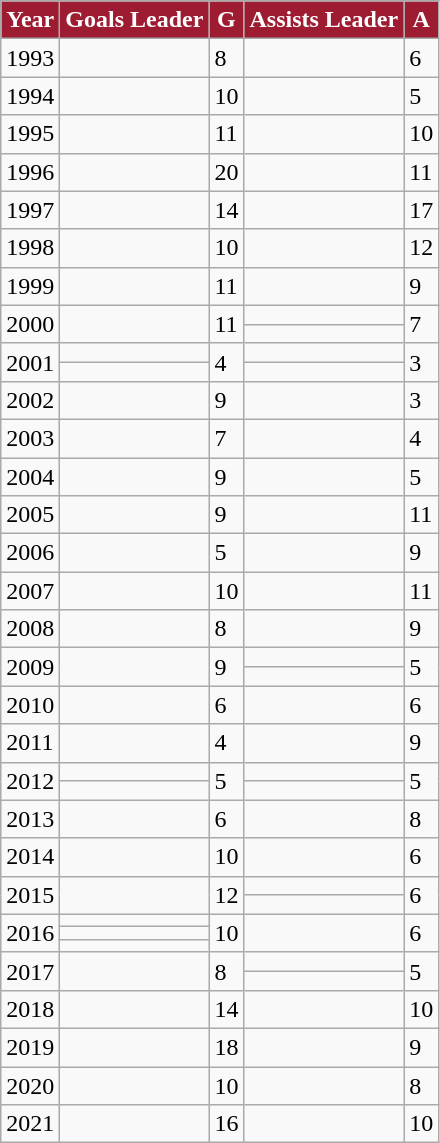<table class="wikitable sortable" style="font-size: %;text-align: ;">
<tr>
<th style= "background:#9E1C32; color:white">Year</th>
<th style= "background:#9E1C32; color:white">Goals Leader</th>
<th style= "background:#9E1C32; color:white">G</th>
<th style= "background:#9E1C32; color:white">Assists Leader</th>
<th style= "background:#9E1C32; color:white">A</th>
</tr>
<tr>
<td>1993</td>
<td></td>
<td>8</td>
<td></td>
<td>6</td>
</tr>
<tr>
<td>1994</td>
<td></td>
<td>10</td>
<td></td>
<td>5</td>
</tr>
<tr>
<td>1995</td>
<td></td>
<td>11</td>
<td></td>
<td>10</td>
</tr>
<tr>
<td>1996</td>
<td></td>
<td>20</td>
<td></td>
<td>11</td>
</tr>
<tr>
<td>1997</td>
<td></td>
<td>14</td>
<td></td>
<td>17</td>
</tr>
<tr>
<td>1998</td>
<td></td>
<td>10</td>
<td></td>
<td>12</td>
</tr>
<tr>
<td>1999</td>
<td></td>
<td>11</td>
<td></td>
<td>9</td>
</tr>
<tr>
<td rowspan=2>2000</td>
<td rowspan=2></td>
<td rowspan=2>11</td>
<td></td>
<td rowspan=2>7</td>
</tr>
<tr>
<td></td>
</tr>
<tr>
<td rowspan=2>2001</td>
<td></td>
<td rowspan=2>4</td>
<td></td>
<td rowspan=2>3</td>
</tr>
<tr>
<td></td>
<td></td>
</tr>
<tr>
<td>2002</td>
<td></td>
<td>9</td>
<td></td>
<td>3</td>
</tr>
<tr>
<td>2003</td>
<td></td>
<td>7</td>
<td></td>
<td>4</td>
</tr>
<tr>
<td>2004</td>
<td></td>
<td>9</td>
<td></td>
<td>5</td>
</tr>
<tr>
<td>2005</td>
<td></td>
<td>9</td>
<td></td>
<td>11</td>
</tr>
<tr>
<td>2006</td>
<td></td>
<td>5</td>
<td></td>
<td>9</td>
</tr>
<tr>
<td>2007</td>
<td></td>
<td>10</td>
<td></td>
<td>11</td>
</tr>
<tr>
<td>2008</td>
<td></td>
<td>8</td>
<td></td>
<td>9</td>
</tr>
<tr>
<td rowspan=2>2009</td>
<td rowspan=2></td>
<td rowspan=2>9</td>
<td></td>
<td rowspan=2>5</td>
</tr>
<tr>
<td></td>
</tr>
<tr>
<td>2010</td>
<td></td>
<td>6</td>
<td></td>
<td>6</td>
</tr>
<tr>
<td>2011</td>
<td></td>
<td>4</td>
<td></td>
<td>9</td>
</tr>
<tr>
<td rowspan=2>2012</td>
<td></td>
<td rowspan=2>5</td>
<td></td>
<td rowspan=2>5</td>
</tr>
<tr>
<td></td>
<td></td>
</tr>
<tr>
<td>2013</td>
<td></td>
<td>6</td>
<td></td>
<td>8</td>
</tr>
<tr>
<td>2014</td>
<td></td>
<td>10</td>
<td></td>
<td>6</td>
</tr>
<tr>
<td rowspan=2>2015</td>
<td rowspan=2></td>
<td rowspan=2>12</td>
<td></td>
<td rowspan=2>6</td>
</tr>
<tr>
<td></td>
</tr>
<tr>
<td rowspan=3>2016</td>
<td></td>
<td rowspan=3>10</td>
<td rowspan=3></td>
<td rowspan=3>6</td>
</tr>
<tr>
<td></td>
</tr>
<tr>
<td></td>
</tr>
<tr>
<td rowspan=2>2017</td>
<td rowspan=2></td>
<td rowspan=2>8</td>
<td></td>
<td rowspan=2>5</td>
</tr>
<tr>
<td></td>
</tr>
<tr>
<td>2018</td>
<td></td>
<td>14</td>
<td></td>
<td>10</td>
</tr>
<tr>
<td>2019</td>
<td></td>
<td>18</td>
<td></td>
<td>9</td>
</tr>
<tr>
<td>2020</td>
<td></td>
<td>10</td>
<td></td>
<td>8</td>
</tr>
<tr>
<td>2021</td>
<td></td>
<td>16</td>
<td></td>
<td>10</td>
</tr>
</table>
